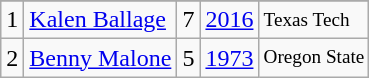<table class="wikitable">
<tr>
</tr>
<tr>
<td>1</td>
<td><a href='#'>Kalen Ballage</a></td>
<td>7</td>
<td><a href='#'>2016</a></td>
<td style="font-size:80%;">Texas Tech</td>
</tr>
<tr>
<td>2</td>
<td><a href='#'>Benny Malone</a></td>
<td>5</td>
<td><a href='#'>1973</a></td>
<td style="font-size:80%;">Oregon State</td>
</tr>
</table>
